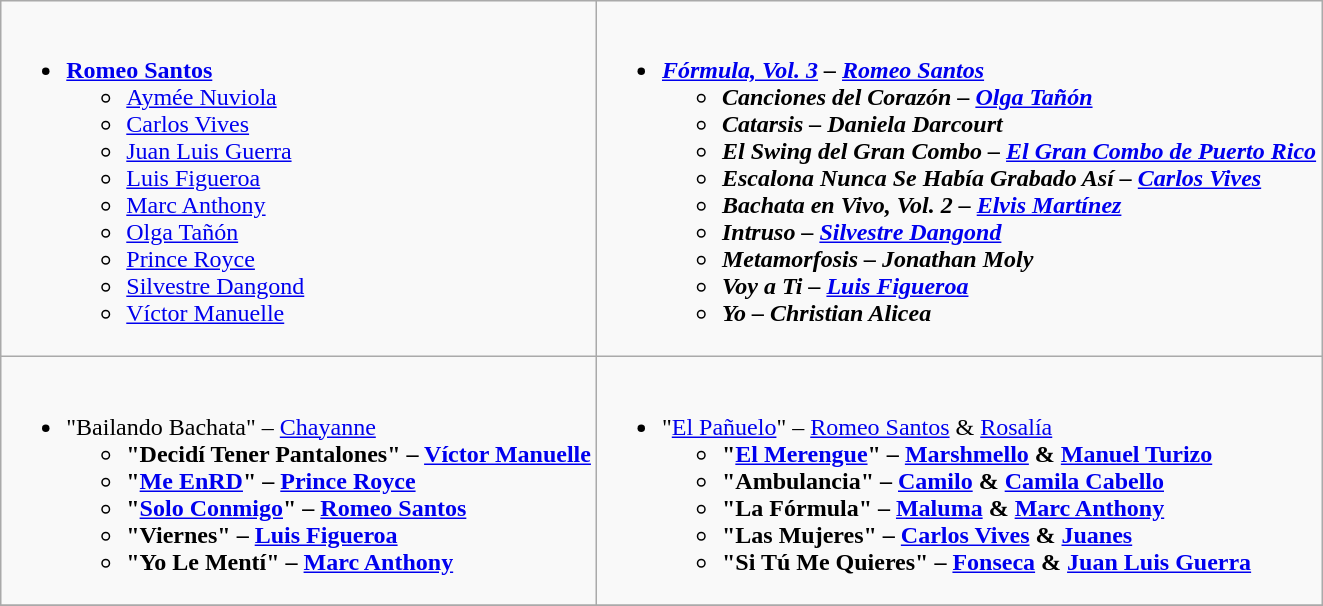<table class="wikitable">
<tr>
<td valign="top"><br><ul><li><strong><a href='#'>Romeo Santos</a></strong><ul><li><a href='#'>Aymée Nuviola</a></li><li><a href='#'>Carlos Vives</a></li><li><a href='#'>Juan Luis Guerra</a></li><li><a href='#'>Luis Figueroa</a></li><li><a href='#'>Marc Anthony</a></li><li><a href='#'>Olga Tañón</a></li><li><a href='#'>Prince Royce</a></li><li><a href='#'>Silvestre Dangond</a></li><li><a href='#'>Víctor Manuelle</a></li></ul></li></ul></td>
<td valign="top"><br><ul><li><strong><em><a href='#'>Fórmula, Vol. 3</a><em> – <a href='#'>Romeo Santos</a><strong><ul><li></em>Canciones del Corazón<em> – <a href='#'>Olga Tañón</a></li><li></em>Catarsis<em> – Daniela Darcourt</li><li></em>El Swing del Gran Combo<em> – <a href='#'>El Gran Combo de Puerto Rico</a></li><li></em>Escalona Nunca Se Había Grabado Así<em> – <a href='#'>Carlos Vives</a></li><li></em>Bachata en Vivo, Vol. 2<em> – <a href='#'>Elvis Martínez</a></li><li></em>Intruso<em> – <a href='#'>Silvestre Dangond</a></li><li></em>Metamorfosis<em> – Jonathan Moly</li><li></em>Voy a Ti<em> – <a href='#'>Luis Figueroa</a></li><li></em>Yo<em> – Christian Alicea</li></ul></li></ul></td>
</tr>
<tr>
<td valign="top"><br><ul><li></strong>"Bailando Bachata" – <a href='#'>Chayanne</a><strong><ul><li>"Decidí Tener Pantalones" – <a href='#'>Víctor Manuelle</a></li><li>"<a href='#'>Me EnRD</a>" – <a href='#'>Prince Royce</a></li><li>"<a href='#'>Solo Conmigo</a>" – <a href='#'>Romeo Santos</a></li><li>"Viernes" – <a href='#'>Luis Figueroa</a></li><li>"Yo Le Mentí" – <a href='#'>Marc Anthony</a></li></ul></li></ul></td>
<td valign="top"><br><ul><li></strong>"<a href='#'>El Pañuelo</a>" – <a href='#'>Romeo Santos</a> & <a href='#'>Rosalía</a><strong><ul><li>"<a href='#'>El Merengue</a>" – <a href='#'>Marshmello</a> & <a href='#'>Manuel Turizo</a></li><li>"Ambulancia" – <a href='#'>Camilo</a> & <a href='#'>Camila Cabello</a></li><li>"La Fórmula" – <a href='#'>Maluma</a> & <a href='#'>Marc Anthony</a></li><li>"Las Mujeres" – <a href='#'>Carlos Vives</a> & <a href='#'>Juanes</a></li><li>"Si Tú Me Quieres" – <a href='#'>Fonseca</a> & <a href='#'>Juan Luis Guerra</a></li></ul></li></ul></td>
</tr>
<tr>
</tr>
</table>
